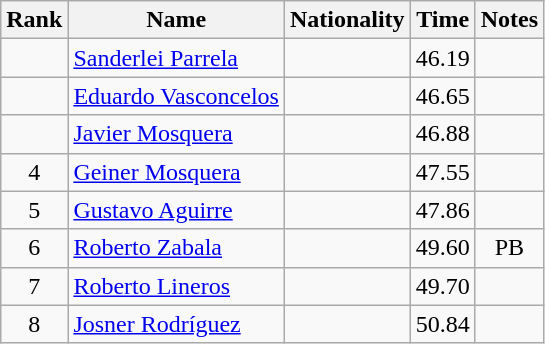<table class="wikitable sortable" style="text-align:center">
<tr>
<th>Rank</th>
<th>Name</th>
<th>Nationality</th>
<th>Time</th>
<th>Notes</th>
</tr>
<tr>
<td></td>
<td align=left><a href='#'>Sanderlei Parrela</a></td>
<td align=left></td>
<td>46.19</td>
<td></td>
</tr>
<tr>
<td></td>
<td align=left><a href='#'>Eduardo Vasconcelos</a></td>
<td align=left></td>
<td>46.65</td>
<td></td>
</tr>
<tr>
<td></td>
<td align=left><a href='#'>Javier Mosquera</a></td>
<td align=left></td>
<td>46.88</td>
<td></td>
</tr>
<tr>
<td>4</td>
<td align=left><a href='#'>Geiner Mosquera</a></td>
<td align=left></td>
<td>47.55</td>
<td></td>
</tr>
<tr>
<td>5</td>
<td align=left><a href='#'>Gustavo Aguirre</a></td>
<td align=left></td>
<td>47.86</td>
<td></td>
</tr>
<tr>
<td>6</td>
<td align=left><a href='#'>Roberto Zabala</a></td>
<td align=left></td>
<td>49.60</td>
<td>PB</td>
</tr>
<tr>
<td>7</td>
<td align=left><a href='#'>Roberto Lineros</a></td>
<td align=left></td>
<td>49.70</td>
<td></td>
</tr>
<tr>
<td>8</td>
<td align=left><a href='#'>Josner Rodríguez</a></td>
<td align=left></td>
<td>50.84</td>
<td></td>
</tr>
</table>
